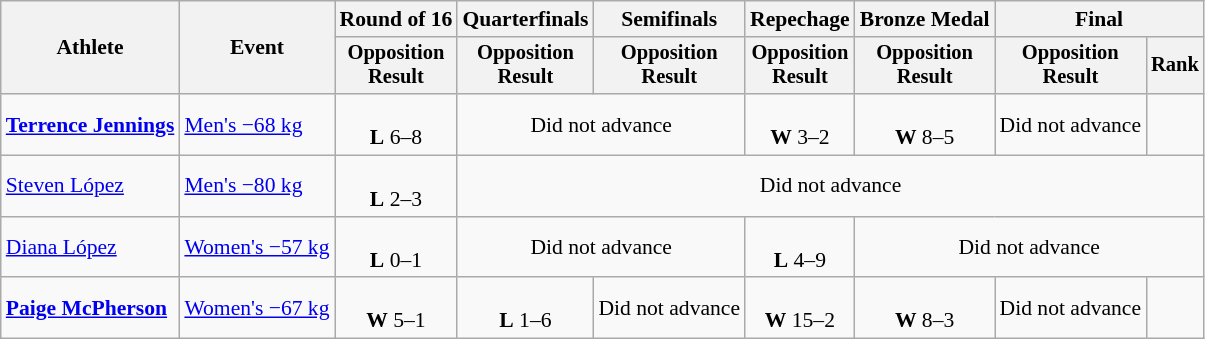<table class=wikitable style=font-size:90%;text-align:center>
<tr>
<th rowspan=2>Athlete</th>
<th rowspan=2>Event</th>
<th>Round of 16</th>
<th>Quarterfinals</th>
<th>Semifinals</th>
<th>Repechage</th>
<th>Bronze Medal</th>
<th colspan=2>Final</th>
</tr>
<tr style=font-size:95%>
<th>Opposition<br>Result</th>
<th>Opposition<br>Result</th>
<th>Opposition<br>Result</th>
<th>Opposition<br>Result</th>
<th>Opposition<br>Result</th>
<th>Opposition<br>Result</th>
<th>Rank</th>
</tr>
<tr>
<td align=left><strong><a href='#'>Terrence Jennings</a></strong></td>
<td align=left><a href='#'>Men's −68 kg</a></td>
<td><br><strong>L</strong> 6–8</td>
<td colspan=2>Did not advance</td>
<td><br><strong>W</strong> 3–2</td>
<td><br><strong>W</strong> 8–5</td>
<td>Did not advance</td>
<td></td>
</tr>
<tr>
<td align=left><a href='#'>Steven López</a></td>
<td align=left><a href='#'>Men's −80 kg</a></td>
<td><br><strong>L</strong> 2–3</td>
<td colspan=6>Did not advance</td>
</tr>
<tr>
<td align=left><a href='#'>Diana López</a></td>
<td align=left><a href='#'>Women's −57 kg</a></td>
<td><br><strong>L</strong> 0–1 </td>
<td colspan=2>Did not advance</td>
<td><br><strong>L</strong> 4–9</td>
<td colspan=3>Did not advance</td>
</tr>
<tr>
<td align=left><strong><a href='#'>Paige McPherson</a></strong></td>
<td align=left><a href='#'>Women's −67 kg</a></td>
<td><br><strong>W</strong> 5–1</td>
<td><br><strong>L</strong> 1–6</td>
<td>Did not advance</td>
<td><br><strong>W</strong> 15–2 </td>
<td><br><strong>W</strong> 8–3</td>
<td>Did not advance</td>
<td></td>
</tr>
</table>
